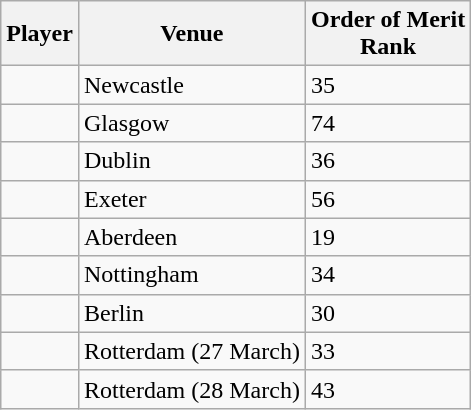<table class="wikitable sortable" style="text-align: left;">
<tr>
<th>Player</th>
<th>Venue</th>
<th>Order of Merit<br>Rank</th>
</tr>
<tr>
<td></td>
<td>Newcastle</td>
<td>35</td>
</tr>
<tr>
<td></td>
<td>Glasgow</td>
<td>74</td>
</tr>
<tr>
<td></td>
<td>Dublin</td>
<td>36</td>
</tr>
<tr>
<td></td>
<td>Exeter</td>
<td>56</td>
</tr>
<tr>
<td></td>
<td>Aberdeen</td>
<td>19</td>
</tr>
<tr>
<td></td>
<td>Nottingham</td>
<td>34</td>
</tr>
<tr>
<td></td>
<td>Berlin</td>
<td>30</td>
</tr>
<tr>
<td></td>
<td>Rotterdam (27 March)</td>
<td>33</td>
</tr>
<tr>
<td></td>
<td>Rotterdam (28 March)</td>
<td>43</td>
</tr>
</table>
